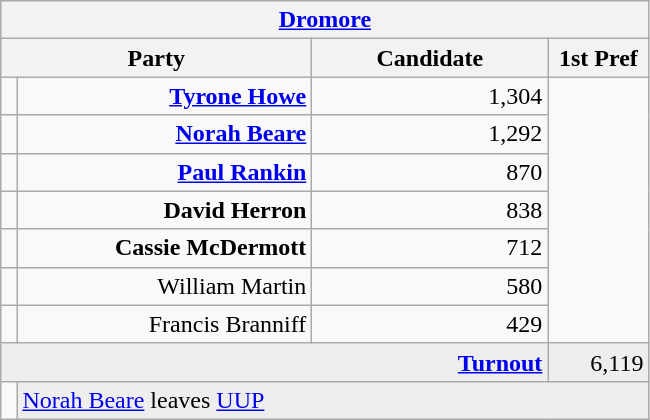<table class="wikitable">
<tr>
<th colspan="4" align="center"><a href='#'>Dromore</a></th>
</tr>
<tr>
<th colspan="2" align="center" width=200>Party</th>
<th width=150>Candidate</th>
<th width=60>1st Pref</th>
</tr>
<tr>
<td></td>
<td align="right"><strong><a href='#'>Tyrone Howe</a></strong></td>
<td align="right">1,304</td>
</tr>
<tr>
<td></td>
<td align="right"><strong><a href='#'>Norah Beare</a></strong></td>
<td align="right">1,292</td>
</tr>
<tr>
<td></td>
<td align="right"><strong><a href='#'>Paul Rankin</a></strong></td>
<td align="right">870</td>
</tr>
<tr>
<td></td>
<td align="right"><strong>David Herron</strong></td>
<td align="right">838</td>
</tr>
<tr>
<td></td>
<td align="right"><strong>Cassie McDermott</strong></td>
<td align="right">712</td>
</tr>
<tr>
<td></td>
<td align="right">William Martin</td>
<td align="right">580</td>
</tr>
<tr>
<td></td>
<td align="right">Francis Branniff</td>
<td align="right">429</td>
</tr>
<tr bgcolor="EEEEEE">
<td colspan=3 align="right"><strong><a href='#'>Turnout</a></strong></td>
<td align="right">6,119</td>
</tr>
<tr>
<td bgcolor=></td>
<td colspan=3 bgcolor="EEEEEE"><a href='#'>Norah Beare</a> leaves <a href='#'>UUP</a></td>
</tr>
</table>
